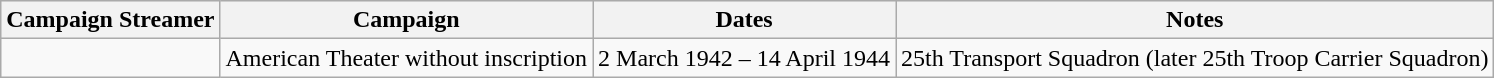<table class="wikitable">
<tr style="background:#efefef;">
<th>Campaign Streamer</th>
<th>Campaign</th>
<th>Dates</th>
<th>Notes</th>
</tr>
<tr>
<td></td>
<td>American Theater without inscription</td>
<td>2 March 1942 – 14 April 1944</td>
<td>25th Transport Squadron (later 25th Troop Carrier Squadron)</td>
</tr>
</table>
